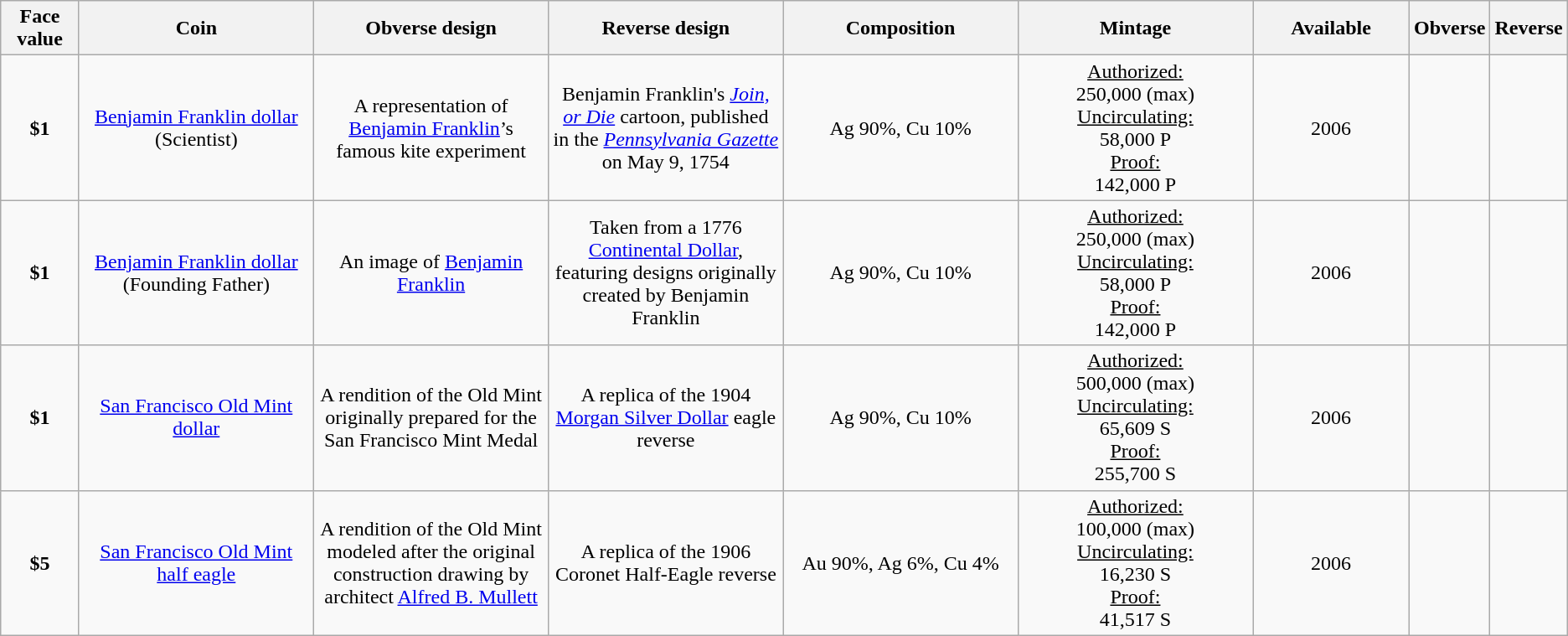<table class="wikitable">
<tr>
<th width="5%">Face value</th>
<th width="15%">Coin</th>
<th width="15%">Obverse design</th>
<th width="15%">Reverse design</th>
<th width="15%">Composition</th>
<th width="15%">Mintage</th>
<th width="10%">Available</th>
<th>Obverse</th>
<th>Reverse</th>
</tr>
<tr>
<td align="center"><strong>$1</strong></td>
<td align="center"><a href='#'>Benjamin Franklin dollar</a> (Scientist)</td>
<td align="center">A representation of <a href='#'>Benjamin Franklin</a>’s famous kite experiment</td>
<td align="center">Benjamin Franklin's <em><a href='#'>Join, or Die</a></em> cartoon, published in the <em><a href='#'>Pennsylvania Gazette</a></em> on May 9, 1754</td>
<td align="center">Ag 90%, Cu 10%</td>
<td align="center"><u>Authorized:</u><br>250,000 (max)<br><u>Uncirculating:</u><br>58,000 P<br><u>Proof:</u><br>142,000 P</td>
<td align="center">2006</td>
<td></td>
<td></td>
</tr>
<tr>
<td align="center"><strong>$1</strong></td>
<td align="center"><a href='#'>Benjamin Franklin dollar</a> (Founding Father)</td>
<td align="center">An image of <a href='#'>Benjamin Franklin</a></td>
<td align="center">Taken from a 1776 <a href='#'>Continental Dollar</a>, featuring designs originally created by Benjamin Franklin</td>
<td align="center">Ag 90%, Cu 10%</td>
<td align="center"><u>Authorized:</u><br>250,000 (max)<br><u>Uncirculating:</u><br>58,000 P<br><u>Proof:</u><br>142,000 P</td>
<td align="center">2006</td>
<td></td>
<td></td>
</tr>
<tr>
<td align="center"><strong>$1</strong></td>
<td align="center"><a href='#'>San Francisco Old Mint dollar</a></td>
<td align="center">A rendition of the Old Mint originally prepared for the San Francisco Mint Medal</td>
<td align="center">A replica of the 1904 <a href='#'>Morgan Silver Dollar</a> eagle reverse</td>
<td align="center">Ag 90%, Cu 10%</td>
<td align="center"><u>Authorized:</u><br>500,000 (max)<br><u>Uncirculating:</u><br>65,609 S<br><u>Proof:</u><br>255,700 S</td>
<td align="center">2006</td>
<td></td>
<td></td>
</tr>
<tr>
<td align="center"><strong>$5</strong></td>
<td align="center"><a href='#'>San Francisco Old Mint half eagle</a></td>
<td align="center">A rendition of the Old Mint modeled after the original construction drawing by architect <a href='#'>Alfred B. Mullett</a></td>
<td align="center">A replica of the 1906 Coronet Half-Eagle reverse</td>
<td align="center">Au 90%, Ag 6%, Cu 4%</td>
<td align="center"><u>Authorized:</u><br>100,000 (max)<br><u>Uncirculating:</u><br>16,230 S<br><u>Proof:</u><br>41,517 S</td>
<td align="center">2006</td>
<td></td>
<td></td>
</tr>
</table>
